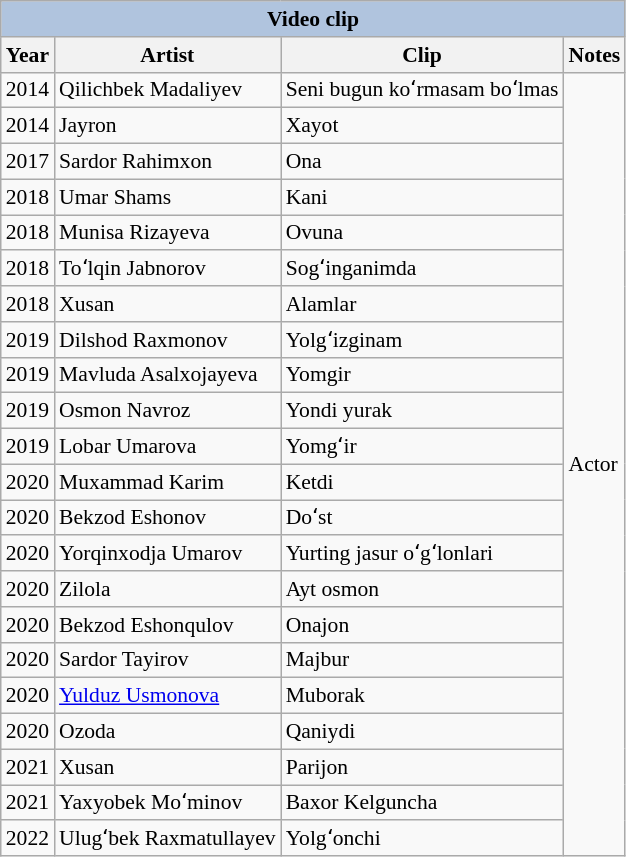<table class="wikitable" border="2" cellpadding="4" cellspacing="0" style="font-size:90%">
<tr>
<th colspan="4" style="background:LightSteelBlue">Video clip</th>
</tr>
<tr>
<th>Year</th>
<th>Artist</th>
<th>Clip</th>
<th>Notes</th>
</tr>
<tr>
<td>2014</td>
<td>Qilichbek Madaliyev</td>
<td>Seni bugun koʻrmasam boʻlmas</td>
<td rowspan="22">Actor</td>
</tr>
<tr>
<td>2014</td>
<td>Jayron</td>
<td>Xayot</td>
</tr>
<tr>
<td>2017</td>
<td>Sardor Rahimxon</td>
<td>Ona</td>
</tr>
<tr>
<td>2018</td>
<td>Umar Shams</td>
<td>Kani</td>
</tr>
<tr>
<td>2018</td>
<td>Munisa Rizayeva</td>
<td>Ovuna</td>
</tr>
<tr>
<td>2018</td>
<td>Toʻlqin Jabnorov</td>
<td>Sogʻinganimda</td>
</tr>
<tr>
<td>2018</td>
<td>Xusan</td>
<td>Alamlar</td>
</tr>
<tr>
<td>2019</td>
<td>Dilshod Raxmonov</td>
<td>Yolgʻizginam</td>
</tr>
<tr>
<td>2019</td>
<td>Mavluda Asalxojayeva</td>
<td>Yomgir</td>
</tr>
<tr>
<td>2019</td>
<td>Osmon Navroz</td>
<td>Yondi yurak</td>
</tr>
<tr>
<td>2019</td>
<td>Lobar Umarova</td>
<td>Yomgʻir</td>
</tr>
<tr>
<td>2020</td>
<td>Muxammad Karim</td>
<td>Ketdi</td>
</tr>
<tr>
<td>2020</td>
<td>Bekzod Eshonov</td>
<td>Doʻst</td>
</tr>
<tr>
<td>2020</td>
<td>Yorqinxodja Umarov</td>
<td>Yurting jasur oʻgʻlonlari</td>
</tr>
<tr>
<td>2020</td>
<td>Zilola</td>
<td>Ayt osmon</td>
</tr>
<tr>
<td>2020</td>
<td>Bekzod Eshonqulov</td>
<td>Onajon</td>
</tr>
<tr>
<td>2020</td>
<td>Sardor Tayirov</td>
<td>Majbur</td>
</tr>
<tr>
<td>2020</td>
<td><a href='#'>Yulduz Usmonova</a></td>
<td>Muborak</td>
</tr>
<tr>
<td>2020</td>
<td>Ozoda</td>
<td>Qaniydi</td>
</tr>
<tr>
<td>2021</td>
<td>Xusan</td>
<td>Parijon</td>
</tr>
<tr>
<td>2021</td>
<td>Yaxyobek Moʻminov</td>
<td>Baxor Kelguncha</td>
</tr>
<tr>
<td>2022</td>
<td>Ulugʻbek Raxmatullayev</td>
<td>Yolgʻonchi</td>
</tr>
</table>
